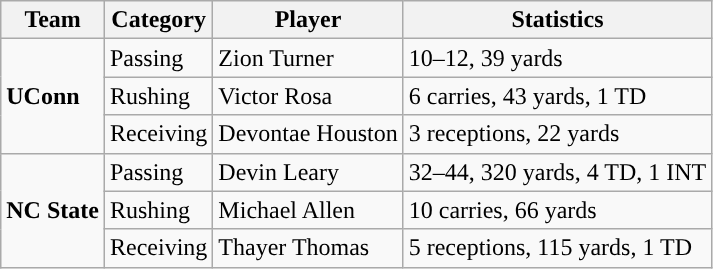<table class="wikitable" style="float: left;">
<tr>
<th>Team</th>
<th>Category</th>
<th>Player</th>
<th>Statistics</th>
</tr>
<tr>
<td rowspan=3><strong>UConn</strong></td>
<td>Passing</td>
<td>Zion Turner</td>
<td>10–12, 39 yards</td>
</tr>
<tr>
<td>Rushing</td>
<td>Victor Rosa</td>
<td>6 carries, 43 yards, 1 TD</td>
</tr>
<tr>
<td>Receiving</td>
<td>Devontae Houston</td>
<td>3 receptions, 22 yards</td>
</tr>
<tr>
<td rowspan=3><strong>NC State</strong></td>
<td>Passing</td>
<td>Devin Leary</td>
<td>32–44, 320 yards, 4 TD, 1 INT</td>
</tr>
<tr>
<td>Rushing</td>
<td>Michael Allen</td>
<td>10 carries, 66 yards</td>
</tr>
<tr>
<td>Receiving</td>
<td>Thayer Thomas</td>
<td>5 receptions, 115 yards, 1 TD</td>
</tr>
</table>
